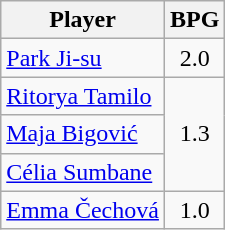<table class="wikitable">
<tr>
<th>Player</th>
<th>BPG</th>
</tr>
<tr>
<td> <a href='#'>Park Ji-su</a></td>
<td align=center>2.0</td>
</tr>
<tr>
<td> <a href='#'>Ritorya Tamilo</a></td>
<td align=center rowspan=3>1.3</td>
</tr>
<tr>
<td> <a href='#'>Maja Bigović</a></td>
</tr>
<tr>
<td> <a href='#'>Célia Sumbane</a></td>
</tr>
<tr>
<td> <a href='#'>Emma Čechová</a></td>
<td align=center>1.0</td>
</tr>
</table>
